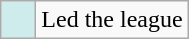<table class="wikitable">
<tr>
<td style="background:#CFECEC; width:1em"></td>
<td>Led the league</td>
</tr>
</table>
